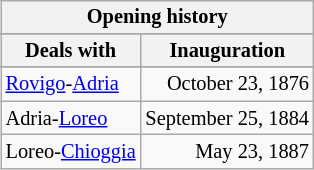<table class="wikitable" style="float:right; font-size:85%">
<tr>
<th colspan=3>Opening history</th>
</tr>
<tr>
</tr>
<tr style="background:#efefef;">
<th>Deals with</th>
<th>Inauguration</th>
</tr>
<tr>
</tr>
<tr>
<td align="left"><a href='#'>Rovigo</a>-<a href='#'>Adria</a></td>
<td align="right">October 23, 1876</td>
</tr>
<tr>
<td align="left">Adria-<a href='#'>Loreo</a></td>
<td align="right">September 25, 1884</td>
</tr>
<tr>
<td align="left">Loreo-<a href='#'>Chioggia</a></td>
<td align="right">May 23, 1887</td>
</tr>
</table>
